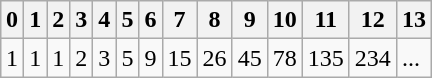<table class="wikitable" style="margin: 1em auto 1em auto;">
<tr>
<th scope="col">0</th>
<th scope="col">1</th>
<th scope="col">2</th>
<th scope="col">3</th>
<th scope="col">4</th>
<th scope="col">5</th>
<th scope="col">6</th>
<th scope="col">7</th>
<th scope="col">8</th>
<th scope="col">9</th>
<th scope="col">10</th>
<th scope="col">11</th>
<th scope="col">12</th>
<th scope="col">13</th>
</tr>
<tr>
<td>1</td>
<td>1</td>
<td>1</td>
<td>2</td>
<td>3</td>
<td>5</td>
<td>9</td>
<td>15</td>
<td>26</td>
<td>45</td>
<td>78</td>
<td>135</td>
<td>234</td>
<td>...</td>
</tr>
</table>
